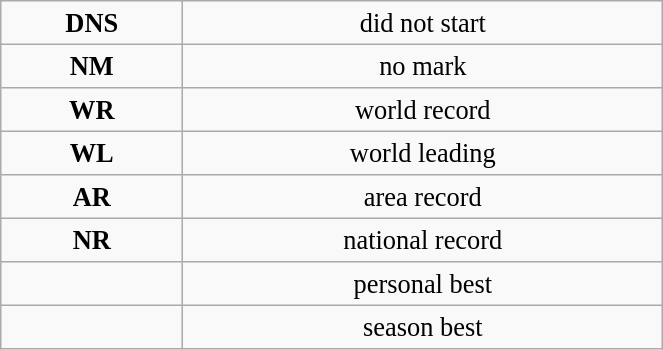<table class="wikitable" style=" text-align:center; font-size:110%;" width="35%">
<tr>
<td><strong>DNS</strong></td>
<td>did not start</td>
</tr>
<tr>
<td><strong>NM</strong></td>
<td>no mark</td>
</tr>
<tr>
<td><strong>WR</strong></td>
<td>world record</td>
</tr>
<tr>
<td><strong>WL</strong></td>
<td>world leading</td>
</tr>
<tr>
<td><strong>AR</strong></td>
<td>area record</td>
</tr>
<tr>
<td><strong>NR</strong></td>
<td>national record</td>
</tr>
<tr>
<td></td>
<td>personal best</td>
</tr>
<tr>
<td></td>
<td>season best</td>
</tr>
</table>
